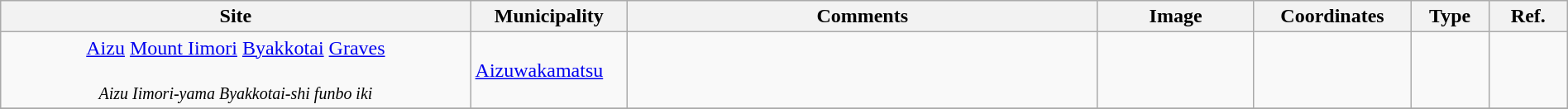<table class="wikitable sortable"  style="width:100%;">
<tr>
<th width="30%" align="left">Site</th>
<th width="10%" align="left">Municipality</th>
<th width="30%" align="left" class="unsortable">Comments</th>
<th width="10%" align="left"  class="unsortable">Image</th>
<th width="10%" align="left" class="unsortable">Coordinates</th>
<th width="5%" align="left">Type</th>
<th width="5%" align="left"  class="unsortable">Ref.</th>
</tr>
<tr>
<td align="center"><a href='#'>Aizu</a> <a href='#'>Mount Iimori</a> <a href='#'>Byakkotai</a> <a href='#'>Graves</a><br><br><small><em>Aizu Iimori-yama Byakkotai-shi funbo iki</em></small></td>
<td><a href='#'>Aizuwakamatsu</a></td>
<td></td>
<td></td>
<td></td>
<td></td>
<td></td>
</tr>
<tr>
</tr>
</table>
